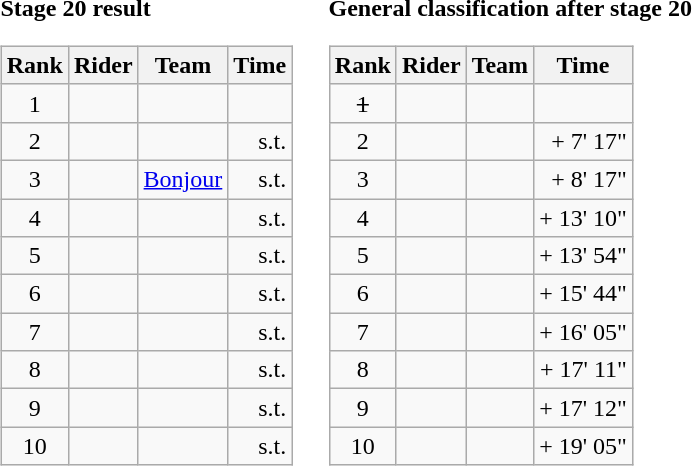<table>
<tr>
<td><strong>Stage 20 result</strong><br><table class="wikitable">
<tr>
<th scope="col">Rank</th>
<th scope="col">Rider</th>
<th scope="col">Team</th>
<th scope="col">Time</th>
</tr>
<tr>
<td style="text-align:center;">1</td>
<td> </td>
<td></td>
<td align=right></td>
</tr>
<tr>
<td style="text-align:center;">2</td>
<td></td>
<td></td>
<td align=right>s.t.</td>
</tr>
<tr>
<td style="text-align:center;">3</td>
<td></td>
<td><a href='#'>Bonjour</a></td>
<td align=right>s.t.</td>
</tr>
<tr>
<td style="text-align:center;">4</td>
<td></td>
<td></td>
<td align=right>s.t.</td>
</tr>
<tr>
<td style="text-align:center;">5</td>
<td></td>
<td></td>
<td align=right>s.t.</td>
</tr>
<tr>
<td style="text-align:center;">6</td>
<td></td>
<td></td>
<td align=right>s.t.</td>
</tr>
<tr>
<td style="text-align:center;">7</td>
<td></td>
<td></td>
<td align=right>s.t.</td>
</tr>
<tr>
<td style="text-align:center;">8</td>
<td></td>
<td></td>
<td align=right>s.t.</td>
</tr>
<tr>
<td style="text-align:center;">9</td>
<td></td>
<td></td>
<td align=right>s.t.</td>
</tr>
<tr>
<td style="text-align:center;">10</td>
<td></td>
<td></td>
<td align=right>s.t.</td>
</tr>
</table>
</td>
<td></td>
<td><strong>General classification after stage 20</strong><br><table class="wikitable">
<tr>
<th scope="col">Rank</th>
<th scope="col">Rider</th>
<th scope="col">Team</th>
<th scope="col">Time</th>
</tr>
<tr>
<td style="text-align:center;"><del>1</del></td>
<td><del></del> </td>
<td><del></del></td>
<td align=right><del></del></td>
</tr>
<tr>
<td style="text-align:center;">2</td>
<td></td>
<td></td>
<td align=right>+ 7' 17"</td>
</tr>
<tr>
<td style="text-align:center;">3</td>
<td></td>
<td></td>
<td align=right>+ 8' 17"</td>
</tr>
<tr>
<td style="text-align:center;">4</td>
<td></td>
<td></td>
<td align=right>+ 13' 10"</td>
</tr>
<tr>
<td style="text-align:center;">5</td>
<td></td>
<td></td>
<td align=right>+ 13' 54"</td>
</tr>
<tr>
<td style="text-align:center;">6</td>
<td></td>
<td></td>
<td align=right>+ 15' 44"</td>
</tr>
<tr>
<td style="text-align:center;">7</td>
<td></td>
<td></td>
<td align=right>+ 16' 05"</td>
</tr>
<tr>
<td style="text-align:center;">8</td>
<td></td>
<td></td>
<td align=right>+ 17' 11"</td>
</tr>
<tr>
<td style="text-align:center;">9</td>
<td></td>
<td></td>
<td align=right>+ 17' 12"</td>
</tr>
<tr>
<td style="text-align:center;">10</td>
<td></td>
<td></td>
<td align=right>+ 19' 05"</td>
</tr>
</table>
</td>
</tr>
</table>
